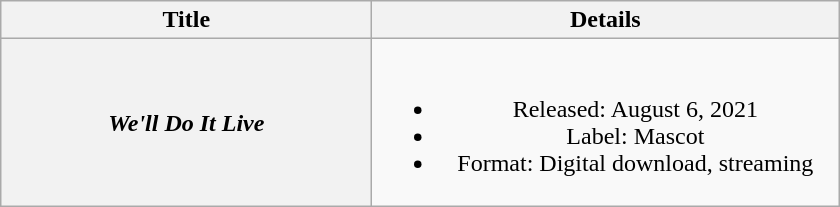<table class="wikitable plainrowheaders" style="text-align:center">
<tr>
<th scope="col" style="width:15em;">Title</th>
<th scope="col" style="width:19em;">Details</th>
</tr>
<tr>
<th scope="row"><em>We'll Do It Live</em></th>
<td><br><ul><li>Released: August 6, 2021</li><li>Label: Mascot</li><li>Format: Digital download, streaming</li></ul></td>
</tr>
</table>
